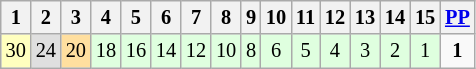<table class="wikitable" style="font-size: 85%;">
<tr>
<th>1</th>
<th>2</th>
<th>3</th>
<th>4</th>
<th>5</th>
<th>6</th>
<th>7</th>
<th>8</th>
<th>9</th>
<th>10</th>
<th>11</th>
<th>12</th>
<th>13</th>
<th>14</th>
<th>15</th>
<th><a href='#'>PP</a></th>
</tr>
<tr align="center">
<td style="background:#FFFFBF;">30</td>
<td style="background:#DFDFDF;">24</td>
<td style="background:#FFDF9F;">20</td>
<td style="background:#DFFFDF;">18</td>
<td style="background:#DFFFDF;">16</td>
<td style="background:#DFFFDF;">14</td>
<td style="background:#DFFFDF;">12</td>
<td style="background:#DFFFDF;">10</td>
<td style="background:#DFFFDF;">8</td>
<td style="background:#DFFFDF;">6</td>
<td style="background:#DFFFDF;">5</td>
<td style="background:#DFFFDF;">4</td>
<td style="background:#DFFFDF;">3</td>
<td style="background:#DFFFDF;">2</td>
<td style="background:#DFFFDF;">1</td>
<td><strong>1</strong></td>
</tr>
</table>
